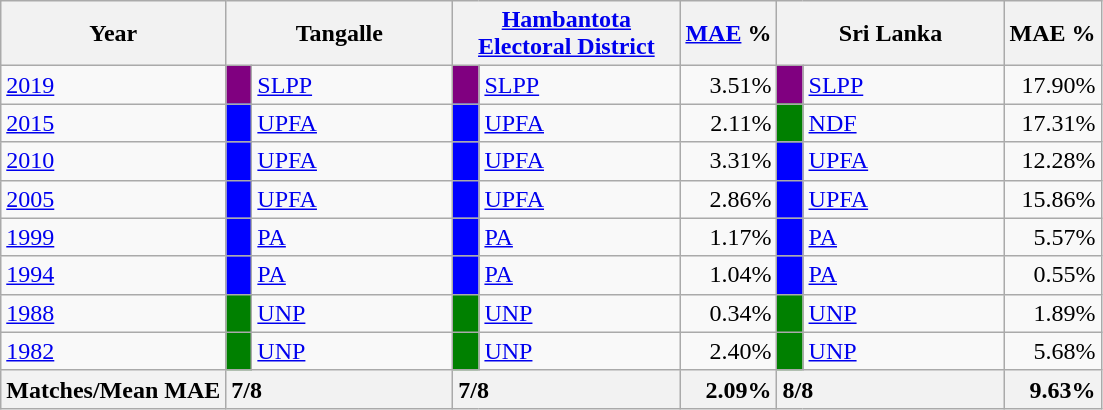<table class="wikitable">
<tr>
<th>Year</th>
<th colspan="2" width="144px">Tangalle</th>
<th colspan="2" width="144px"><a href='#'>Hambantota Electoral District</a></th>
<th><a href='#'>MAE</a> %</th>
<th colspan="2" width="144px">Sri Lanka</th>
<th>MAE %</th>
</tr>
<tr>
<td><a href='#'>2019</a></td>
<td style="background-color:purple;" width="10px"></td>
<td style="text-align:left;"><a href='#'>SLPP</a></td>
<td style="background-color:purple;" width="10px"></td>
<td style="text-align:left;"><a href='#'>SLPP</a></td>
<td style="text-align:right;">3.51%</td>
<td style="background-color:purple;" width="10px"></td>
<td style="text-align:left;"><a href='#'>SLPP</a></td>
<td style="text-align:right;">17.90%</td>
</tr>
<tr>
<td><a href='#'>2015</a></td>
<td style="background-color:blue;" width="10px"></td>
<td style="text-align:left;"><a href='#'>UPFA</a></td>
<td style="background-color:blue;" width="10px"></td>
<td style="text-align:left;"><a href='#'>UPFA</a></td>
<td style="text-align:right;">2.11%</td>
<td style="background-color:green;" width="10px"></td>
<td style="text-align:left;"><a href='#'>NDF</a></td>
<td style="text-align:right;">17.31%</td>
</tr>
<tr>
<td><a href='#'>2010</a></td>
<td style="background-color:blue;" width="10px"></td>
<td style="text-align:left;"><a href='#'>UPFA</a></td>
<td style="background-color:blue;" width="10px"></td>
<td style="text-align:left;"><a href='#'>UPFA</a></td>
<td style="text-align:right;">3.31%</td>
<td style="background-color:blue;" width="10px"></td>
<td style="text-align:left;"><a href='#'>UPFA</a></td>
<td style="text-align:right;">12.28%</td>
</tr>
<tr>
<td><a href='#'>2005</a></td>
<td style="background-color:blue;" width="10px"></td>
<td style="text-align:left;"><a href='#'>UPFA</a></td>
<td style="background-color:blue;" width="10px"></td>
<td style="text-align:left;"><a href='#'>UPFA</a></td>
<td style="text-align:right;">2.86%</td>
<td style="background-color:blue;" width="10px"></td>
<td style="text-align:left;"><a href='#'>UPFA</a></td>
<td style="text-align:right;">15.86%</td>
</tr>
<tr>
<td><a href='#'>1999</a></td>
<td style="background-color:blue;" width="10px"></td>
<td style="text-align:left;"><a href='#'>PA</a></td>
<td style="background-color:blue;" width="10px"></td>
<td style="text-align:left;"><a href='#'>PA</a></td>
<td style="text-align:right;">1.17%</td>
<td style="background-color:blue;" width="10px"></td>
<td style="text-align:left;"><a href='#'>PA</a></td>
<td style="text-align:right;">5.57%</td>
</tr>
<tr>
<td><a href='#'>1994</a></td>
<td style="background-color:blue;" width="10px"></td>
<td style="text-align:left;"><a href='#'>PA</a></td>
<td style="background-color:blue;" width="10px"></td>
<td style="text-align:left;"><a href='#'>PA</a></td>
<td style="text-align:right;">1.04%</td>
<td style="background-color:blue;" width="10px"></td>
<td style="text-align:left;"><a href='#'>PA</a></td>
<td style="text-align:right;">0.55%</td>
</tr>
<tr>
<td><a href='#'>1988</a></td>
<td style="background-color:green;" width="10px"></td>
<td style="text-align:left;"><a href='#'>UNP</a></td>
<td style="background-color:green;" width="10px"></td>
<td style="text-align:left;"><a href='#'>UNP</a></td>
<td style="text-align:right;">0.34%</td>
<td style="background-color:green;" width="10px"></td>
<td style="text-align:left;"><a href='#'>UNP</a></td>
<td style="text-align:right;">1.89%</td>
</tr>
<tr>
<td><a href='#'>1982</a></td>
<td style="background-color:green;" width="10px"></td>
<td style="text-align:left;"><a href='#'>UNP</a></td>
<td style="background-color:green;" width="10px"></td>
<td style="text-align:left;"><a href='#'>UNP</a></td>
<td style="text-align:right;">2.40%</td>
<td style="background-color:green;" width="10px"></td>
<td style="text-align:left;"><a href='#'>UNP</a></td>
<td style="text-align:right;">5.68%</td>
</tr>
<tr>
<th>Matches/Mean MAE</th>
<th style="text-align:left;"colspan="2" width="144px">7/8</th>
<th style="text-align:left;"colspan="2" width="144px">7/8</th>
<th style="text-align:right;">2.09%</th>
<th style="text-align:left;"colspan="2" width="144px">8/8</th>
<th style="text-align:right;">9.63%</th>
</tr>
</table>
